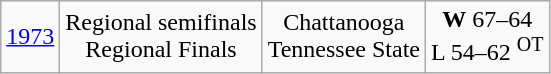<table class="wikitable">
<tr align="center">
<td><a href='#'>1973</a></td>
<td>Regional semifinals<br>Regional Finals</td>
<td>Chattanooga<br>Tennessee State</td>
<td><strong>W</strong> 67–64<br>L 54–62 <sup>OT</sup></td>
</tr>
</table>
